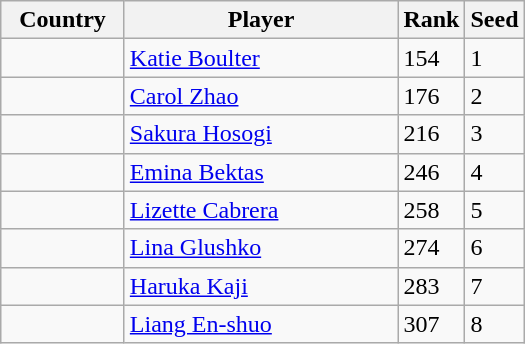<table class="wikitable">
<tr>
<th width="75">Country</th>
<th width="175">Player</th>
<th>Rank</th>
<th>Seed</th>
</tr>
<tr>
<td></td>
<td><a href='#'>Katie Boulter</a></td>
<td>154</td>
<td>1</td>
</tr>
<tr>
<td></td>
<td><a href='#'>Carol Zhao</a></td>
<td>176</td>
<td>2</td>
</tr>
<tr>
<td></td>
<td><a href='#'>Sakura Hosogi</a></td>
<td>216</td>
<td>3</td>
</tr>
<tr>
<td></td>
<td><a href='#'>Emina Bektas</a></td>
<td>246</td>
<td>4</td>
</tr>
<tr>
<td></td>
<td><a href='#'>Lizette Cabrera</a></td>
<td>258</td>
<td>5</td>
</tr>
<tr>
<td></td>
<td><a href='#'>Lina Glushko</a></td>
<td>274</td>
<td>6</td>
</tr>
<tr>
<td></td>
<td><a href='#'>Haruka Kaji</a></td>
<td>283</td>
<td>7</td>
</tr>
<tr>
<td></td>
<td><a href='#'>Liang En-shuo</a></td>
<td>307</td>
<td>8</td>
</tr>
</table>
